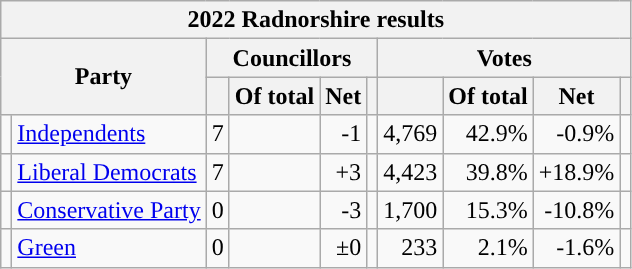<table class="wikitable sortable" style="text-align:center;">
<tr>
<th colspan="10">2022 Radnorshire results </th>
</tr>
<tr>
<th colspan="2" rowspan="2">Party</th>
<th colspan="4">Councillors</th>
<th colspan="4">Votes</th>
</tr>
<tr>
<th></th>
<th>Of total</th>
<th>Net</th>
<th class="unsortable"></th>
<th></th>
<th>Of total</th>
<th>Net</th>
<th class="unsortable"></th>
</tr>
<tr>
<td style="background:"></td>
<td style="text-align:left;"><a href='#'>Independents</a></td>
<td style="text-align:right;">7</td>
<td style="text-align:right;"></td>
<td style="text-align:right;">-1</td>
<td data-sort-value=""></td>
<td style="text-align:right;">4,769</td>
<td style="text-align:right;">42.9%</td>
<td style="text-align:right;">-0.9%</td>
<td></td>
</tr>
<tr>
<td style="background:"></td>
<td style="text-align:left;"><a href='#'>Liberal Democrats</a></td>
<td style="text-align:right;">7</td>
<td style="text-align:right;"></td>
<td style="text-align:right;">+3</td>
<td data-sort-value=""></td>
<td style="text-align:right;">4,423</td>
<td style="text-align:right;">39.8%</td>
<td style="text-align:right;">+18.9%</td>
<td></td>
</tr>
<tr>
<td style="background:"></td>
<td style="text-align:left;"><a href='#'>Conservative Party</a></td>
<td style="text-align:right;">0</td>
<td style="text-align:right;"></td>
<td style="text-align:right;">-3</td>
<td data-sort-value=""></td>
<td style="text-align:right;">1,700</td>
<td style="text-align:right;">15.3%</td>
<td style="text-align:right;">-10.8%</td>
<td></td>
</tr>
<tr>
<td style="background:"></td>
<td style="text-align:left;"><a href='#'>Green</a></td>
<td style="text-align:right;">0</td>
<td style="text-align:right;"></td>
<td style="text-align:right;">±0</td>
<td data-sort-value=""></td>
<td style="text-align:right;">233</td>
<td style="text-align:right;">2.1%</td>
<td style="text-align:right;">-1.6%</td>
<td></td>
</tr>
</table>
